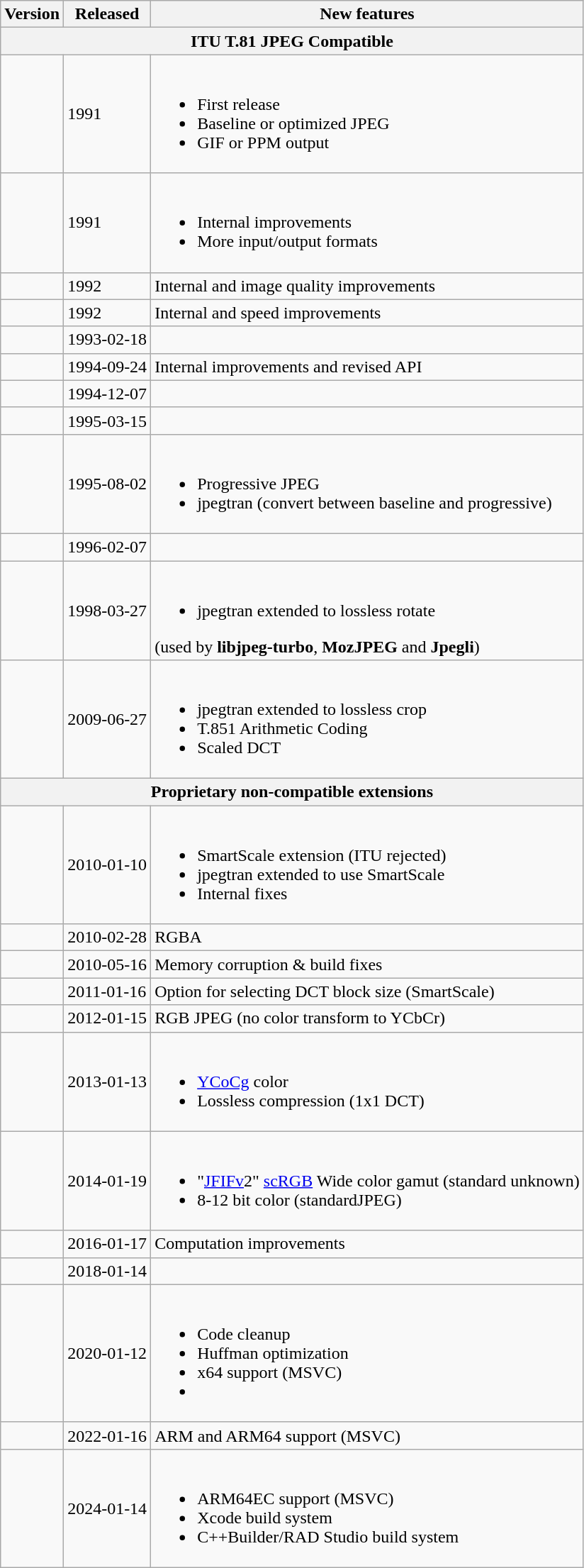<table class="wikitable plainlist">
<tr>
<th>Version</th>
<th>Released</th>
<th>New features</th>
</tr>
<tr>
<th colspan=4  style="text-align: center;">ITU T.81 JPEG Compatible</th>
</tr>
<tr>
<td></td>
<td>1991</td>
<td><br><ul><li>First release</li><li>Baseline or optimized JPEG</li><li>GIF or PPM output</li></ul></td>
</tr>
<tr>
<td></td>
<td>1991</td>
<td><br><ul><li>Internal improvements</li><li>More input/output formats</li></ul></td>
</tr>
<tr>
<td></td>
<td>1992</td>
<td>Internal and image quality improvements</td>
</tr>
<tr>
<td></td>
<td>1992</td>
<td>Internal and speed improvements</td>
</tr>
<tr>
<td></td>
<td>1993-02-18</td>
<td></td>
</tr>
<tr>
<td></td>
<td>1994-09-24</td>
<td>Internal improvements and revised API</td>
</tr>
<tr>
<td></td>
<td>1994-12-07</td>
<td></td>
</tr>
<tr>
<td></td>
<td>1995-03-15</td>
<td></td>
</tr>
<tr>
<td></td>
<td>1995-08-02</td>
<td><br><ul><li>Progressive JPEG</li><li>jpegtran (convert between baseline and progressive)</li></ul></td>
</tr>
<tr>
<td></td>
<td>1996-02-07</td>
<td></td>
</tr>
<tr>
<td></td>
<td>1998-03-27</td>
<td><br><ul><li>jpegtran extended to lossless rotate</li></ul>(used by <strong>libjpeg-turbo</strong>, <strong>MozJPEG</strong> and <strong>Jpegli</strong>)</td>
</tr>
<tr>
<td></td>
<td>2009-06-27</td>
<td><br><ul><li>jpegtran extended to lossless crop</li><li>T.851 Arithmetic Coding</li><li>Scaled DCT</li></ul></td>
</tr>
<tr>
<th colspan=4  style="text-align: center;">Proprietary non-compatible extensions</th>
</tr>
<tr>
<td></td>
<td>2010-01-10</td>
<td><br><ul><li>SmartScale extension (ITU rejected)</li><li>jpegtran extended to use SmartScale</li><li>Internal fixes</li></ul></td>
</tr>
<tr>
<td></td>
<td>2010-02-28</td>
<td>RGBA</td>
</tr>
<tr>
<td></td>
<td>2010-05-16</td>
<td>Memory corruption & build fixes</td>
</tr>
<tr>
<td></td>
<td>2011-01-16</td>
<td>Option for selecting DCT block size (SmartScale)</td>
</tr>
<tr>
<td></td>
<td>2012-01-15</td>
<td>RGB JPEG (no color transform to YCbCr)</td>
</tr>
<tr>
<td></td>
<td>2013-01-13</td>
<td><br><ul><li><a href='#'>YCoCg</a> color</li><li>Lossless compression (1x1 DCT)</li></ul></td>
</tr>
<tr>
<td></td>
<td>2014-01-19</td>
<td><br><ul><li>"<a href='#'>JFIFv</a>2" <a href='#'>scRGB</a> Wide color gamut (standard unknown)</li><li>8-12 bit color (standardJPEG)</li></ul></td>
</tr>
<tr>
<td></td>
<td>2016-01-17</td>
<td>Computation improvements</td>
</tr>
<tr>
<td></td>
<td>2018-01-14</td>
<td></td>
</tr>
<tr>
<td></td>
<td>2020-01-12</td>
<td><br><ul><li>Code cleanup</li><li>Huffman optimization</li><li>x64 support (MSVC)</li><li></li></ul></td>
</tr>
<tr>
<td></td>
<td>2022-01-16</td>
<td>ARM and ARM64 support (MSVC)</td>
</tr>
<tr>
<td></td>
<td>2024-01-14</td>
<td><br><ul><li>ARM64EC support (MSVC)</li><li>Xcode build system</li><li>C++Builder/RAD Studio build system</li></ul></td>
</tr>
</table>
